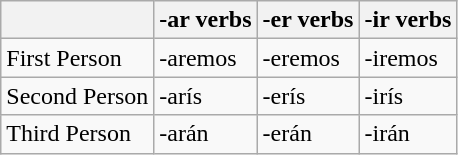<table class="wikitable">
<tr>
<th></th>
<th>-ar verbs</th>
<th>-er verbs</th>
<th>-ir verbs</th>
</tr>
<tr>
<td>First Person</td>
<td>-aremos</td>
<td>-eremos</td>
<td>-iremos</td>
</tr>
<tr>
<td>Second Person</td>
<td>-arís</td>
<td>-erís</td>
<td>-irís</td>
</tr>
<tr>
<td>Third Person</td>
<td>-arán</td>
<td>-erán</td>
<td>-irán</td>
</tr>
</table>
